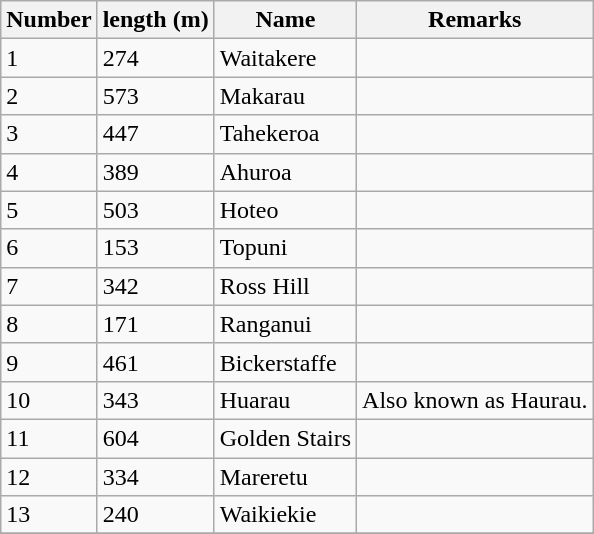<table class="wikitable sortable">
<tr>
<th>Number</th>
<th>length (m)</th>
<th>Name</th>
<th>Remarks</th>
</tr>
<tr>
<td>1</td>
<td>274</td>
<td>Waitakere</td>
<td></td>
</tr>
<tr>
<td>2</td>
<td>573</td>
<td>Makarau</td>
<td></td>
</tr>
<tr>
<td>3</td>
<td>447</td>
<td>Tahekeroa</td>
<td></td>
</tr>
<tr>
<td>4</td>
<td>389</td>
<td>Ahuroa</td>
<td></td>
</tr>
<tr>
<td>5</td>
<td>503</td>
<td>Hoteo</td>
<td></td>
</tr>
<tr>
<td>6</td>
<td>153</td>
<td>Topuni</td>
<td></td>
</tr>
<tr>
<td>7</td>
<td>342</td>
<td>Ross Hill</td>
<td></td>
</tr>
<tr>
<td>8</td>
<td>171</td>
<td>Ranganui</td>
<td></td>
</tr>
<tr>
<td>9</td>
<td>461</td>
<td>Bickerstaffe</td>
<td></td>
</tr>
<tr>
<td>10</td>
<td>343</td>
<td>Huarau</td>
<td>Also known as Haurau.</td>
</tr>
<tr>
<td>11</td>
<td>604</td>
<td>Golden Stairs</td>
<td></td>
</tr>
<tr>
<td>12</td>
<td>334</td>
<td>Mareretu</td>
<td></td>
</tr>
<tr>
<td>13</td>
<td>240</td>
<td>Waikiekie</td>
<td></td>
</tr>
<tr>
</tr>
</table>
